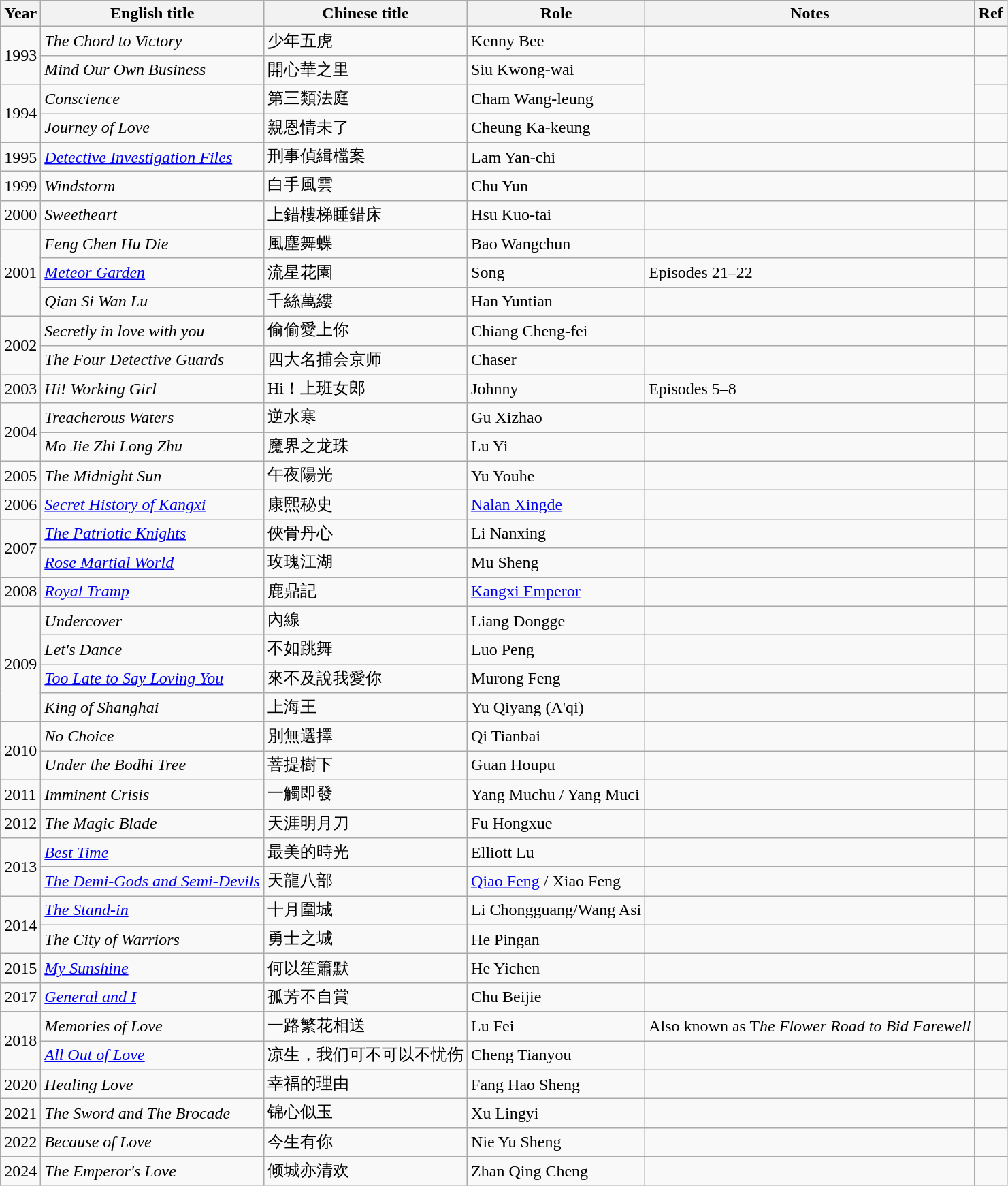<table class="wikitable sortable">
<tr>
<th>Year</th>
<th>English title</th>
<th>Chinese title</th>
<th>Role</th>
<th>Notes</th>
<th>Ref</th>
</tr>
<tr>
<td rowspan=2>1993</td>
<td><em>The Chord to Victory</em></td>
<td>少年五虎</td>
<td>Kenny Bee</td>
<td></td>
<td></td>
</tr>
<tr>
<td><em>Mind Our Own Business</em></td>
<td>開心華之里</td>
<td>Siu Kwong-wai</td>
<td rowspan=2></td>
<td></td>
</tr>
<tr>
<td rowspan=2>1994</td>
<td><em>Conscience</em></td>
<td>第三類法庭</td>
<td>Cham Wang-leung</td>
<td></td>
</tr>
<tr>
<td><em>Journey of Love</em></td>
<td>親恩情未了</td>
<td>Cheung Ka-keung</td>
<td></td>
<td></td>
</tr>
<tr>
<td>1995</td>
<td><em><a href='#'>Detective Investigation Files</a></em></td>
<td>刑事偵緝檔案</td>
<td>Lam Yan-chi</td>
<td></td>
<td></td>
</tr>
<tr>
<td>1999</td>
<td><em>Windstorm</em></td>
<td>白手風雲</td>
<td>Chu Yun</td>
<td></td>
<td></td>
</tr>
<tr>
<td>2000</td>
<td><em>Sweetheart</em></td>
<td>上錯樓梯睡錯床</td>
<td>Hsu Kuo-tai</td>
<td></td>
<td></td>
</tr>
<tr>
<td rowspan="3">2001</td>
<td><em>Feng Chen Hu Die</em></td>
<td>風塵舞蝶</td>
<td>Bao Wangchun</td>
<td></td>
<td></td>
</tr>
<tr>
<td><em><a href='#'>Meteor Garden</a></em></td>
<td>流星花園</td>
<td>Song</td>
<td>Episodes 21–22</td>
<td></td>
</tr>
<tr>
<td><em>Qian Si Wan Lu</em></td>
<td>千絲萬縷</td>
<td>Han Yuntian</td>
<td></td>
<td></td>
</tr>
<tr>
<td rowspan=2>2002</td>
<td><em>Secretly in love with you</em></td>
<td>偷偷愛上你</td>
<td>Chiang Cheng-fei</td>
<td></td>
<td></td>
</tr>
<tr>
<td><em>The Four Detective Guards</em></td>
<td>四大名捕会京师</td>
<td>Chaser</td>
<td></td>
<td></td>
</tr>
<tr>
<td>2003</td>
<td><em>Hi! Working Girl</em></td>
<td>Hi！上班女郎</td>
<td>Johnny</td>
<td>Episodes 5–8</td>
<td></td>
</tr>
<tr>
<td rowspan=2>2004</td>
<td><em>Treacherous Waters</em></td>
<td>逆水寒</td>
<td>Gu Xizhao</td>
<td></td>
<td></td>
</tr>
<tr>
<td><em>Mo Jie Zhi Long Zhu</em></td>
<td>魔界之龙珠</td>
<td>Lu Yi</td>
<td></td>
<td></td>
</tr>
<tr>
<td>2005</td>
<td><em>The Midnight Sun</em></td>
<td>午夜陽光</td>
<td>Yu Youhe</td>
<td></td>
<td></td>
</tr>
<tr>
<td>2006</td>
<td><em><a href='#'>Secret History of Kangxi</a></em></td>
<td>康熙秘史</td>
<td><a href='#'>Nalan Xingde</a></td>
<td></td>
<td></td>
</tr>
<tr>
<td rowspan=2>2007</td>
<td><em><a href='#'>The Patriotic Knights</a></em></td>
<td>俠骨丹心</td>
<td>Li Nanxing</td>
<td></td>
<td></td>
</tr>
<tr>
<td><em><a href='#'>Rose Martial World</a></em></td>
<td>玫瑰江湖</td>
<td>Mu Sheng</td>
<td></td>
<td></td>
</tr>
<tr>
<td>2008</td>
<td><em><a href='#'>Royal Tramp</a></em></td>
<td>鹿鼎記</td>
<td><a href='#'>Kangxi Emperor</a></td>
<td></td>
<td></td>
</tr>
<tr>
<td rowspan="4">2009</td>
<td><em>Undercover</em></td>
<td>內線</td>
<td>Liang Dongge</td>
<td></td>
<td></td>
</tr>
<tr>
<td><em>Let's Dance</em></td>
<td>不如跳舞</td>
<td>Luo Peng</td>
<td></td>
<td></td>
</tr>
<tr>
<td><em><a href='#'>Too Late to Say Loving You</a></em></td>
<td>來不及說我愛你</td>
<td>Murong Feng</td>
<td></td>
<td></td>
</tr>
<tr>
<td><em>King of Shanghai</em></td>
<td>上海王</td>
<td>Yu Qiyang (A'qi)</td>
<td></td>
<td></td>
</tr>
<tr>
<td rowspan=2>2010</td>
<td><em>No Choice</em></td>
<td>別無選擇</td>
<td>Qi Tianbai</td>
<td></td>
<td></td>
</tr>
<tr>
<td><em>Under the Bodhi Tree</em></td>
<td>菩提樹下</td>
<td>Guan Houpu</td>
<td></td>
<td></td>
</tr>
<tr>
<td>2011</td>
<td><em>Imminent Crisis </em></td>
<td>一觸即發</td>
<td>Yang Muchu / Yang Muci</td>
<td></td>
<td></td>
</tr>
<tr>
<td>2012</td>
<td><em>The Magic Blade</em></td>
<td>天涯明月刀</td>
<td>Fu Hongxue</td>
<td></td>
<td></td>
</tr>
<tr>
<td rowspan=2>2013</td>
<td><em><a href='#'>Best Time</a></em></td>
<td>最美的時光</td>
<td>Elliott Lu</td>
<td></td>
<td></td>
</tr>
<tr>
<td><em><a href='#'>The Demi-Gods and Semi-Devils</a></em></td>
<td>天龍八部</td>
<td><a href='#'>Qiao Feng</a> / Xiao Feng</td>
<td></td>
<td></td>
</tr>
<tr>
<td rowspan="2">2014</td>
<td><em><a href='#'>The Stand-in</a></em></td>
<td>十月圍城</td>
<td>Li Chongguang/Wang Asi</td>
<td></td>
<td></td>
</tr>
<tr>
<td><em>The City of Warriors</em></td>
<td>勇士之城</td>
<td>He Pingan</td>
<td></td>
<td></td>
</tr>
<tr>
<td>2015</td>
<td><em><a href='#'>My Sunshine</a></em></td>
<td>何以笙簫默</td>
<td>He Yichen</td>
<td></td>
<td></td>
</tr>
<tr>
<td>2017</td>
<td><em><a href='#'>General and I</a></em></td>
<td>孤芳不自賞</td>
<td>Chu Beijie</td>
<td></td>
<td></td>
</tr>
<tr>
<td rowspan=2>2018</td>
<td><em>Memories of Love</em></td>
<td>一路繁花相送</td>
<td>Lu Fei</td>
<td>Also known as T<em>he Flower Road to Bid Farewell</em></td>
<td></td>
</tr>
<tr>
<td><em><a href='#'>All Out of Love</a></em></td>
<td>凉生，我们可不可以不忧伤</td>
<td>Cheng Tianyou</td>
<td></td>
<td></td>
</tr>
<tr>
<td>2020</td>
<td><em>Healing Love</em></td>
<td>幸福的理由</td>
<td>Fang Hao Sheng</td>
<td></td>
<td></td>
</tr>
<tr>
<td>2021</td>
<td><em>The Sword and The Brocade</em></td>
<td>锦心似玉</td>
<td>Xu Lingyi</td>
<td></td>
<td></td>
</tr>
<tr>
<td>2022</td>
<td><em>Because of Love</em></td>
<td>今生有你</td>
<td>Nie Yu Sheng</td>
<td></td>
<td></td>
</tr>
<tr>
<td>2024</td>
<td><em>The Emperor's Love</em></td>
<td>倾城亦清欢</td>
<td>Zhan Qing Cheng</td>
<td></td>
<td></td>
</tr>
</table>
